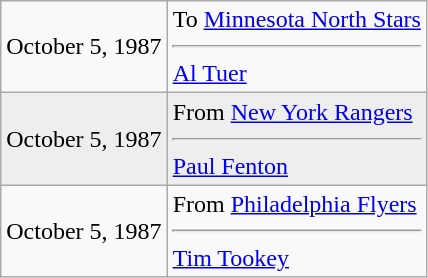<table class="wikitable">
<tr>
<td>October 5, 1987</td>
<td valign="top">To <a href='#'>Minnesota North Stars</a><hr><a href='#'>Al Tuer</a></td>
</tr>
<tr style="background:#eee;">
<td>October 5, 1987</td>
<td valign="top">From <a href='#'>New York Rangers</a><hr><a href='#'>Paul Fenton</a></td>
</tr>
<tr>
<td>October 5, 1987</td>
<td valign="top">From <a href='#'>Philadelphia Flyers</a><hr><a href='#'>Tim Tookey</a></td>
</tr>
</table>
